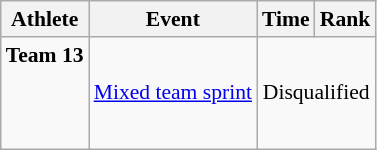<table class="wikitable" style="font-size:90%">
<tr>
<th>Athlete</th>
<th>Event</th>
<th>Time</th>
<th>Rank</th>
</tr>
<tr align=center>
<td align=left><strong>Team 13</strong><br><br><br><br></td>
<td align=left><a href='#'>Mixed team sprint</a></td>
<td colspan=2>Disqualified</td>
</tr>
</table>
